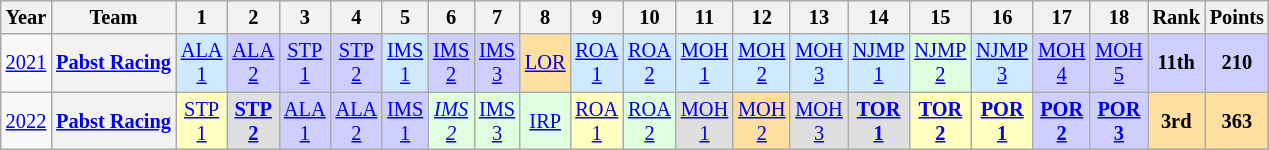<table class="wikitable" style="text-align:center; font-size:85%">
<tr>
<th>Year</th>
<th>Team</th>
<th>1</th>
<th>2</th>
<th>3</th>
<th>4</th>
<th>5</th>
<th>6</th>
<th>7</th>
<th>8</th>
<th>9</th>
<th>10</th>
<th>11</th>
<th>12</th>
<th>13</th>
<th>14</th>
<th>15</th>
<th>16</th>
<th>17</th>
<th>18</th>
<th>Rank</th>
<th>Points</th>
</tr>
<tr>
<td><a href='#'>2021</a></td>
<th nowrap><a href='#'>Pabst Racing</a></th>
<td style="background:#CFEAFF;"><a href='#'>ALA<br>1</a><br></td>
<td style="background:#CFCFFF;"><a href='#'>ALA<br>2</a><br></td>
<td style="background:#CFCFFF;"><a href='#'>STP<br>1</a><br></td>
<td style="background:#CFCFFF;"><a href='#'>STP<br>2</a><br></td>
<td style="background:#CFEAFF;"><a href='#'>IMS<br>1</a><br></td>
<td style="background:#CFCFFF;"><a href='#'>IMS<br>2</a><br></td>
<td style="background:#CFCFFF;"><a href='#'>IMS<br>3</a><br></td>
<td style="background:#FFDF9F;"><a href='#'>LOR</a><br></td>
<td style="background:#CFEAFF;"><a href='#'>ROA<br>1</a><br></td>
<td style="background:#CFEAFF;"><a href='#'>ROA<br>2</a><br></td>
<td style="background:#CFEAFF;"><a href='#'>MOH<br>1</a><br></td>
<td style="background:#CFEAFF;"><a href='#'>MOH<br>2</a><br></td>
<td style="background:#CFEAFF;"><a href='#'>MOH<br>3</a><br></td>
<td style="background:#CFEAFF;"><a href='#'>NJMP<br>1</a><br></td>
<td style="background:#DFFFDF;"><a href='#'>NJMP<br>2</a><br></td>
<td style="background:#CFEAFF;"><a href='#'>NJMP<br>3</a><br></td>
<td style="background:#CFCFFF;"><a href='#'>MOH<br>4</a><br></td>
<td style="background:#CFCFFF;"><a href='#'>MOH<br>5</a><br></td>
<th style="background:#CFCFFF;">11th</th>
<th style="background:#CFCFFF;">210</th>
</tr>
<tr>
<td><a href='#'>2022</a></td>
<th nowrap><a href='#'>Pabst Racing</a></th>
<td style="background:#FFFFBF;"><a href='#'>STP<br>1</a><br></td>
<td style="background:#DFDFDF;"><strong><a href='#'>STP<br>2</a></strong><br></td>
<td style="background:#CFCFFF;"><a href='#'>ALA<br>1</a><br></td>
<td style="background:#CFCFFF;"><a href='#'>ALA<br>2</a><br></td>
<td style="background:#CFCFFF;"><a href='#'>IMS<br>1</a><br></td>
<td style="background:#DFFFDF;"><em><a href='#'>IMS<br>2</a></em><br></td>
<td style="background:#DFFFDF;"><a href='#'>IMS<br>3</a><br></td>
<td style="background:#DFFFDF;"><a href='#'>IRP</a><br></td>
<td style="background:#FFFFBF;"><a href='#'>ROA<br>1</a><br></td>
<td style="background:#DFFFDF;"><a href='#'>ROA<br>2</a><br></td>
<td style="background:#DFDFDF;"><a href='#'>MOH<br>1</a><br></td>
<td style="background:#FFDF9F;"><a href='#'>MOH<br>2</a><br></td>
<td style="background:#DFDFDF;"><a href='#'>MOH<br>3</a><br></td>
<td style="background:#DFDFDF;"><strong><a href='#'>TOR<br>1</a></strong><br></td>
<td style="background:#FFFFBF;"><strong><a href='#'>TOR<br>2</a></strong><br></td>
<td style="background:#FFFFBF;"><strong><a href='#'>POR<br>1</a></strong><br></td>
<td style="background:#CFCFFF;"><strong><a href='#'>POR<br>2</a></strong><br></td>
<td style="background:#CFCFFF;"><strong><a href='#'>POR<br>3</a></strong><br></td>
<th style="background:#FFDF9F;">3rd</th>
<th style="background:#FFDF9F;">363</th>
</tr>
</table>
